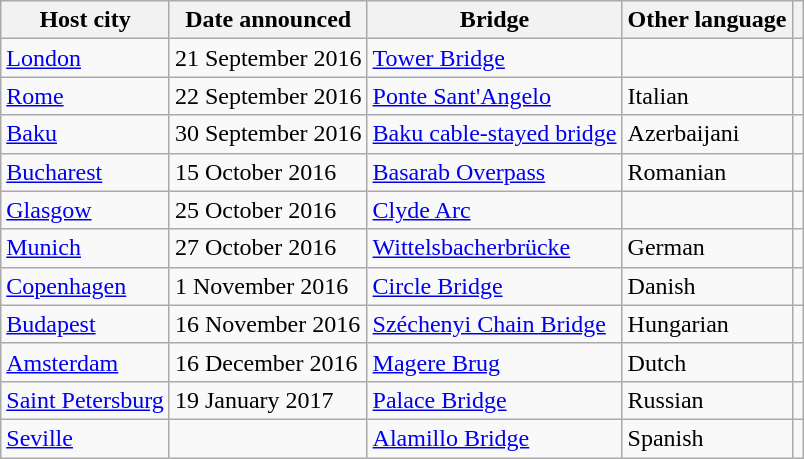<table class="wikitable">
<tr>
<th>Host city</th>
<th>Date announced</th>
<th>Bridge</th>
<th>Other language</th>
<th></th>
</tr>
<tr>
<td><a href='#'>London</a></td>
<td>21 September 2016</td>
<td><a href='#'>Tower Bridge</a></td>
<td></td>
<td></td>
</tr>
<tr>
<td><a href='#'>Rome</a></td>
<td>22 September 2016</td>
<td><a href='#'>Ponte Sant'Angelo</a></td>
<td>Italian</td>
<td></td>
</tr>
<tr>
<td><a href='#'>Baku</a></td>
<td>30 September 2016</td>
<td><a href='#'>Baku cable-stayed bridge</a></td>
<td>Azerbaijani</td>
<td></td>
</tr>
<tr>
<td><a href='#'>Bucharest</a></td>
<td>15 October 2016</td>
<td><a href='#'>Basarab Overpass</a></td>
<td>Romanian</td>
<td></td>
</tr>
<tr>
<td><a href='#'>Glasgow</a></td>
<td>25 October 2016</td>
<td><a href='#'>Clyde Arc</a></td>
<td></td>
<td></td>
</tr>
<tr>
<td><a href='#'>Munich</a></td>
<td>27 October 2016</td>
<td><a href='#'>Wittelsbacherbrücke</a></td>
<td>German</td>
<td></td>
</tr>
<tr>
<td><a href='#'>Copenhagen</a></td>
<td>1 November 2016</td>
<td><a href='#'>Circle Bridge</a></td>
<td>Danish</td>
<td></td>
</tr>
<tr>
<td><a href='#'>Budapest</a></td>
<td>16 November 2016</td>
<td><a href='#'>Széchenyi Chain Bridge</a></td>
<td>Hungarian</td>
<td></td>
</tr>
<tr>
<td><a href='#'>Amsterdam</a></td>
<td>16 December 2016</td>
<td><a href='#'>Magere Brug</a></td>
<td>Dutch</td>
<td></td>
</tr>
<tr>
<td><a href='#'>Saint Petersburg</a></td>
<td>19 January 2017</td>
<td><a href='#'>Palace Bridge</a></td>
<td>Russian</td>
<td></td>
</tr>
<tr>
<td><a href='#'>Seville</a></td>
<td></td>
<td><a href='#'>Alamillo Bridge</a></td>
<td>Spanish</td>
<td></td>
</tr>
</table>
